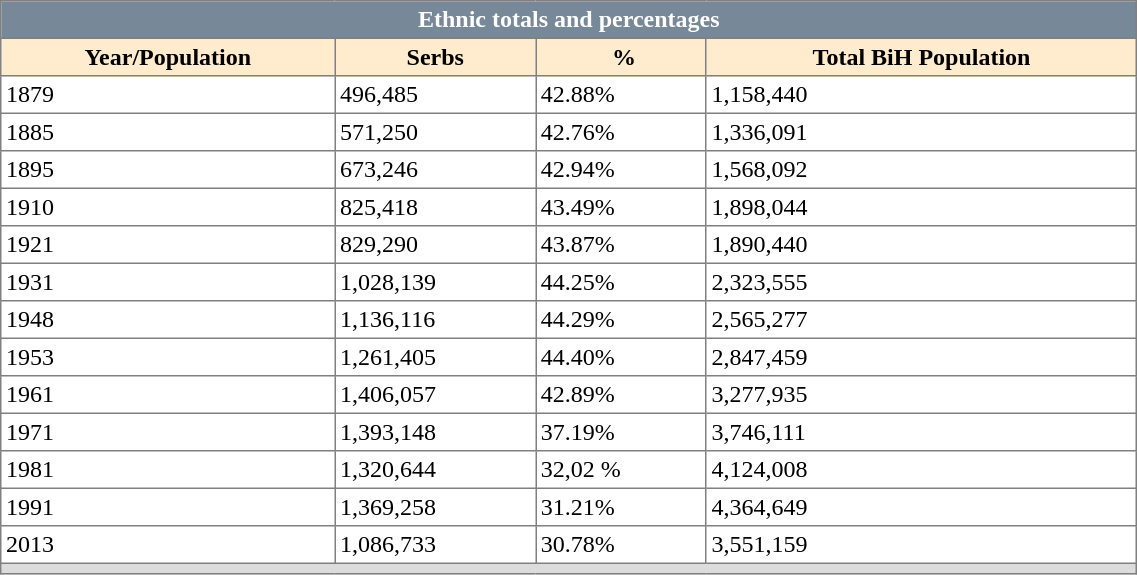<table border="2" cellspacing="0" cellpadding="3" rules="all"  style="width:60%; clear:all; margin:3px 0 0; border-style:solid; border-width:1px; border-collapse:collapse; font-size:100%; empty-cells:show;">
<tr>
<td colspan="14"  style="text-align:center; background:#778899; color:white;"><strong>Ethnic totals and percentages</strong></td>
</tr>
<tr style="background:#ffebcd;">
<th>Year/Population</th>
<th>Serbs</th>
<th> %</th>
<th>Total BiH Population</th>
</tr>
<tr>
<td>1879</td>
<td>496,485</td>
<td>42.88%</td>
<td>1,158,440</td>
</tr>
<tr>
<td>1885</td>
<td>571,250</td>
<td>42.76%</td>
<td>1,336,091</td>
</tr>
<tr>
<td>1895</td>
<td>673,246</td>
<td>42.94%</td>
<td>1,568,092</td>
</tr>
<tr>
<td>1910</td>
<td>825,418</td>
<td>43.49%</td>
<td>1,898,044</td>
</tr>
<tr>
<td>1921</td>
<td>829,290</td>
<td>43.87%</td>
<td>1,890,440</td>
</tr>
<tr>
<td>1931</td>
<td>1,028,139</td>
<td>44.25%</td>
<td>2,323,555</td>
</tr>
<tr>
<td>1948</td>
<td>1,136,116</td>
<td>44.29%</td>
<td>2,565,277</td>
</tr>
<tr>
<td>1953</td>
<td>1,261,405</td>
<td>44.40%</td>
<td>2,847,459</td>
</tr>
<tr>
<td>1961</td>
<td>1,406,057</td>
<td>42.89%</td>
<td>3,277,935</td>
</tr>
<tr>
<td>1971</td>
<td>1,393,148</td>
<td>37.19%</td>
<td>3,746,111</td>
</tr>
<tr>
<td>1981</td>
<td>1,320,644</td>
<td>32,02 %</td>
<td>4,124,008</td>
</tr>
<tr>
<td>1991</td>
<td>1,369,258</td>
<td>31.21%</td>
<td>4,364,649</td>
</tr>
<tr>
<td>2013</td>
<td>1,086,733</td>
<td>30.78%</td>
<td>3,551,159</td>
</tr>
<tr>
<td colspan="10"  style="text-align:center; background:#dcdcdc;"></td>
</tr>
</table>
